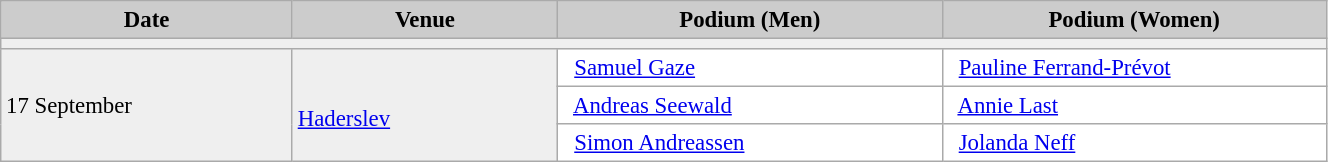<table class="wikitable" width=70% bgcolor="#f7f8ff" cellpadding="3" cellspacing="0" border="1" style="font-size: 95%; border: gray solid 1px; border-collapse: collapse;">
<tr bgcolor="#CCCCCC">
<td align="center"><strong>Date</strong></td>
<td width=20% align="center"><strong>Venue</strong></td>
<td width=29% align="center"><strong>Podium (Men)</strong></td>
<td width=29% align="center"><strong>Podium (Women)</strong></td>
</tr>
<tr bgcolor="#EFEFEF">
<td colspan=4></td>
</tr>
<tr bgcolor="#EFEFEF">
<td rowspan=3>17 September</td>
<td rowspan=3><br><a href='#'>Haderslev</a></td>
<td bgcolor="#ffffff">    <a href='#'>Samuel Gaze</a></td>
<td bgcolor="#ffffff">    <a href='#'>Pauline Ferrand-Prévot</a></td>
</tr>
<tr>
<td bgcolor="#ffffff">    <a href='#'>Andreas Seewald</a></td>
<td bgcolor="#ffffff">    <a href='#'>Annie Last</a></td>
</tr>
<tr>
<td bgcolor="#ffffff">    <a href='#'>Simon Andreassen</a></td>
<td bgcolor="#ffffff">    <a href='#'>Jolanda Neff</a></td>
</tr>
</table>
